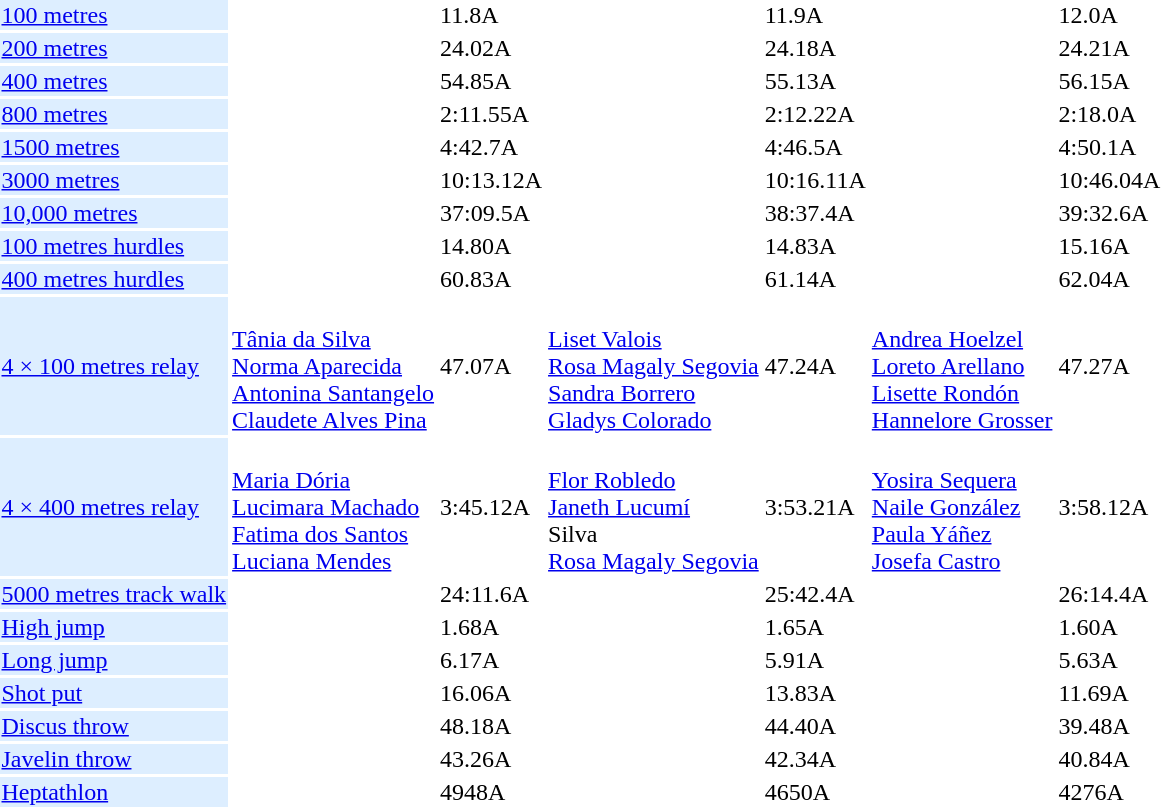<table>
<tr>
<td bgcolor = DDEEFF><a href='#'>100 metres</a></td>
<td></td>
<td>11.8A</td>
<td></td>
<td>11.9A</td>
<td></td>
<td>12.0A</td>
</tr>
<tr>
<td bgcolor = DDEEFF><a href='#'>200 metres</a></td>
<td></td>
<td>24.02A</td>
<td></td>
<td>24.18A</td>
<td></td>
<td>24.21A</td>
</tr>
<tr>
<td bgcolor = DDEEFF><a href='#'>400 metres</a></td>
<td></td>
<td>54.85A</td>
<td></td>
<td>55.13A</td>
<td></td>
<td>56.15A</td>
</tr>
<tr>
<td bgcolor = DDEEFF><a href='#'>800 metres</a></td>
<td></td>
<td>2:11.55A</td>
<td></td>
<td>2:12.22A</td>
<td></td>
<td>2:18.0A</td>
</tr>
<tr>
<td bgcolor = DDEEFF><a href='#'>1500 metres</a></td>
<td></td>
<td>4:42.7A</td>
<td></td>
<td>4:46.5A</td>
<td></td>
<td>4:50.1A</td>
</tr>
<tr>
<td bgcolor = DDEEFF><a href='#'>3000 metres</a></td>
<td></td>
<td>10:13.12A</td>
<td></td>
<td>10:16.11A</td>
<td></td>
<td>10:46.04A</td>
</tr>
<tr>
<td bgcolor = DDEEFF><a href='#'>10,000 metres</a></td>
<td></td>
<td>37:09.5A</td>
<td></td>
<td>38:37.4A</td>
<td></td>
<td>39:32.6A</td>
</tr>
<tr>
<td bgcolor = DDEEFF><a href='#'>100 metres hurdles</a></td>
<td></td>
<td>14.80A</td>
<td></td>
<td>14.83A</td>
<td></td>
<td>15.16A</td>
</tr>
<tr>
<td bgcolor = DDEEFF><a href='#'>400 metres hurdles</a></td>
<td></td>
<td>60.83A</td>
<td></td>
<td>61.14A</td>
<td></td>
<td>62.04A</td>
</tr>
<tr>
<td bgcolor = DDEEFF><a href='#'>4 × 100 metres relay</a></td>
<td><br><a href='#'>Tânia da Silva</a><br><a href='#'>Norma Aparecida</a><br><a href='#'>Antonina Santangelo</a><br><a href='#'>Claudete Alves Pina</a></td>
<td>47.07A</td>
<td><br><a href='#'>Liset Valois</a><br><a href='#'>Rosa Magaly Segovia</a><br><a href='#'>Sandra Borrero</a><br><a href='#'>Gladys Colorado</a></td>
<td>47.24A</td>
<td><br><a href='#'>Andrea Hoelzel</a><br><a href='#'>Loreto Arellano</a><br><a href='#'>Lisette Rondón</a><br><a href='#'>Hannelore Grosser</a></td>
<td>47.27A</td>
</tr>
<tr>
<td bgcolor = DDEEFF><a href='#'>4 × 400 metres relay</a></td>
<td><br><a href='#'>Maria Dória</a><br><a href='#'>Lucimara Machado</a><br><a href='#'>Fatima dos Santos</a><br><a href='#'>Luciana Mendes</a></td>
<td>3:45.12A</td>
<td><br><a href='#'>Flor Robledo</a><br><a href='#'>Janeth Lucumí</a><br>Silva<br><a href='#'>Rosa Magaly Segovia</a></td>
<td>3:53.21A</td>
<td><br><a href='#'>Yosira Sequera</a><br><a href='#'>Naile González</a><br><a href='#'>Paula Yáñez</a><br><a href='#'>Josefa Castro</a></td>
<td>3:58.12A</td>
</tr>
<tr>
<td bgcolor = DDEEFF><a href='#'>5000 metres track walk</a></td>
<td></td>
<td>24:11.6A</td>
<td></td>
<td>25:42.4A</td>
<td></td>
<td>26:14.4A</td>
</tr>
<tr>
<td bgcolor = DDEEFF><a href='#'>High jump</a></td>
<td></td>
<td>1.68A</td>
<td></td>
<td>1.65A</td>
<td></td>
<td>1.60A</td>
</tr>
<tr>
<td bgcolor = DDEEFF><a href='#'>Long jump</a></td>
<td></td>
<td>6.17A</td>
<td></td>
<td>5.91A</td>
<td></td>
<td>5.63A</td>
</tr>
<tr>
<td bgcolor = DDEEFF><a href='#'>Shot put</a></td>
<td></td>
<td>16.06A</td>
<td></td>
<td>13.83A</td>
<td></td>
<td>11.69A</td>
</tr>
<tr>
<td bgcolor = DDEEFF><a href='#'>Discus throw</a></td>
<td></td>
<td>48.18A</td>
<td></td>
<td>44.40A</td>
<td></td>
<td>39.48A</td>
</tr>
<tr>
<td bgcolor = DDEEFF><a href='#'>Javelin throw</a></td>
<td></td>
<td>43.26A</td>
<td></td>
<td>42.34A</td>
<td></td>
<td>40.84A</td>
</tr>
<tr>
<td bgcolor = DDEEFF><a href='#'>Heptathlon</a></td>
<td></td>
<td>4948A</td>
<td></td>
<td>4650A</td>
<td></td>
<td>4276A</td>
</tr>
</table>
